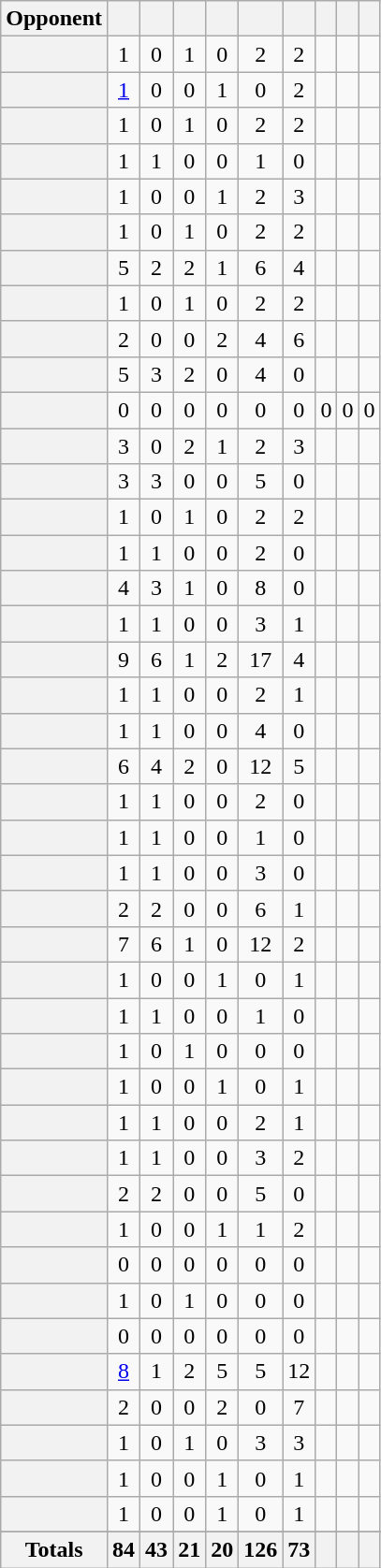<table class="wikitable plainrowheaders sortable" style="text-align:center">
<tr>
<th scope=col>Opponent</th>
<th scope=col></th>
<th scope=col></th>
<th scope=col></th>
<th scope=col></th>
<th scope=col></th>
<th scope=col></th>
<th scope=col></th>
<th scope=col></th>
<th scope=col></th>
</tr>
<tr>
<th scope=row style="text-align:left;"></th>
<td>1</td>
<td>0</td>
<td>1</td>
<td>0</td>
<td>2</td>
<td>2</td>
<td></td>
<td></td>
<td></td>
</tr>
<tr>
<th scope=row style="text-align:left;"></th>
<td><a href='#'>1</a></td>
<td>0</td>
<td>0</td>
<td>1</td>
<td>0</td>
<td>2</td>
<td></td>
<td></td>
<td></td>
</tr>
<tr>
<th scope=row style="text-align:left;"></th>
<td>1</td>
<td>0</td>
<td>1</td>
<td>0</td>
<td>2</td>
<td>2</td>
<td></td>
<td></td>
<td></td>
</tr>
<tr>
<th scope=row style="text-align:left;"></th>
<td>1</td>
<td>1</td>
<td>0</td>
<td>0</td>
<td>1</td>
<td>0</td>
<td></td>
<td></td>
<td></td>
</tr>
<tr>
<th scope=row style="text-align:left;"></th>
<td>1</td>
<td>0</td>
<td>0</td>
<td>1</td>
<td>2</td>
<td>3</td>
<td></td>
<td></td>
<td></td>
</tr>
<tr>
<th scope=row style="text-align:left;"></th>
<td>1</td>
<td>0</td>
<td>1</td>
<td>0</td>
<td>2</td>
<td>2</td>
<td></td>
<td></td>
<td></td>
</tr>
<tr>
<th scope=row style="text-align:left;"></th>
<td>5</td>
<td>2</td>
<td>2</td>
<td>1</td>
<td>6</td>
<td>4</td>
<td></td>
<td></td>
<td></td>
</tr>
<tr>
<th scope=row style="text-align:left;"></th>
<td>1</td>
<td>0</td>
<td>1</td>
<td>0</td>
<td>2</td>
<td>2</td>
<td></td>
<td></td>
<td></td>
</tr>
<tr>
<th scope=row style="text-align:left;"></th>
<td>2</td>
<td>0</td>
<td>0</td>
<td>2</td>
<td>4</td>
<td>6</td>
<td></td>
<td></td>
<td></td>
</tr>
<tr>
<th scope=row style="text-align:left;"></th>
<td>5</td>
<td>3</td>
<td>2</td>
<td>0</td>
<td>4</td>
<td>0</td>
<td></td>
<td></td>
<td></td>
</tr>
<tr>
<th scope=row style="text-align:left;"></th>
<td>0</td>
<td>0</td>
<td>0</td>
<td>0</td>
<td>0</td>
<td>0</td>
<td>0</td>
<td>0</td>
<td>0</td>
</tr>
<tr>
<th scope=row style="text-align:left;"></th>
<td>3</td>
<td>0</td>
<td>2</td>
<td>1</td>
<td>2</td>
<td>3</td>
<td></td>
<td></td>
<td></td>
</tr>
<tr>
<th scope=row style="text-align:left;"></th>
<td>3</td>
<td>3</td>
<td>0</td>
<td>0</td>
<td>5</td>
<td>0</td>
<td></td>
<td></td>
<td></td>
</tr>
<tr>
<th scope=row style="text-align:left;"></th>
<td>1</td>
<td>0</td>
<td>1</td>
<td>0</td>
<td>2</td>
<td>2</td>
<td></td>
<td></td>
<td></td>
</tr>
<tr>
<th scope=row style="text-align:left;"></th>
<td>1</td>
<td>1</td>
<td>0</td>
<td>0</td>
<td>2</td>
<td>0</td>
<td></td>
<td></td>
<td></td>
</tr>
<tr>
<th scope=row style="text-align:left;"></th>
<td>4</td>
<td>3</td>
<td>1</td>
<td>0</td>
<td>8</td>
<td>0</td>
<td></td>
<td></td>
<td></td>
</tr>
<tr>
<th scope=row style="text-align:left;"></th>
<td>1</td>
<td>1</td>
<td>0</td>
<td>0</td>
<td>3</td>
<td>1</td>
<td></td>
<td></td>
<td></td>
</tr>
<tr>
<th scope=row style="text-align:left;"></th>
<td>9</td>
<td>6</td>
<td>1</td>
<td>2</td>
<td>17</td>
<td>4</td>
<td></td>
<td></td>
<td></td>
</tr>
<tr>
<th scope=row style="text-align:left;"></th>
<td>1</td>
<td>1</td>
<td>0</td>
<td>0</td>
<td>2</td>
<td>1</td>
<td></td>
<td></td>
<td></td>
</tr>
<tr>
<th scope=row style="text-align:left;"></th>
<td>1</td>
<td>1</td>
<td>0</td>
<td>0</td>
<td>4</td>
<td>0</td>
<td></td>
<td></td>
<td></td>
</tr>
<tr>
<th scope=row style="text-align:left;"></th>
<td>6</td>
<td>4</td>
<td>2</td>
<td>0</td>
<td>12</td>
<td>5</td>
<td></td>
<td></td>
<td></td>
</tr>
<tr>
<th scope=row style="text-align:left;"></th>
<td>1</td>
<td>1</td>
<td>0</td>
<td>0</td>
<td>2</td>
<td>0</td>
<td></td>
<td></td>
<td></td>
</tr>
<tr>
<th scope=row style="text-align:left;"></th>
<td>1</td>
<td>1</td>
<td>0</td>
<td>0</td>
<td>1</td>
<td>0</td>
<td></td>
<td></td>
<td></td>
</tr>
<tr>
<th scope=row style="text-align:left;"></th>
<td>1</td>
<td>1</td>
<td>0</td>
<td>0</td>
<td>3</td>
<td>0</td>
<td></td>
<td></td>
<td></td>
</tr>
<tr>
<th scope=row style="text-align:left;"></th>
<td>2</td>
<td>2</td>
<td>0</td>
<td>0</td>
<td>6</td>
<td>1</td>
<td></td>
<td></td>
<td></td>
</tr>
<tr>
<th scope=row style="text-align:left;"></th>
<td>7</td>
<td>6</td>
<td>1</td>
<td>0</td>
<td>12</td>
<td>2</td>
<td></td>
<td></td>
<td></td>
</tr>
<tr>
<th scope=row style="text-align:left;"></th>
<td>1</td>
<td>0</td>
<td>0</td>
<td>1</td>
<td>0</td>
<td>1</td>
<td></td>
<td></td>
<td></td>
</tr>
<tr>
<th scope=row style="text-align:left;"></th>
<td>1</td>
<td>1</td>
<td>0</td>
<td>0</td>
<td>1</td>
<td>0</td>
<td></td>
<td></td>
<td></td>
</tr>
<tr>
<th scope=row style="text-align:left;"></th>
<td>1</td>
<td>0</td>
<td>1</td>
<td>0</td>
<td>0</td>
<td>0</td>
<td></td>
<td></td>
<td></td>
</tr>
<tr>
<th scope=row style="text-align:left;"></th>
<td>1</td>
<td>0</td>
<td>0</td>
<td>1</td>
<td>0</td>
<td>1</td>
<td></td>
<td></td>
<td></td>
</tr>
<tr>
<th scope=row style="text-align:left;"></th>
<td>1</td>
<td>1</td>
<td>0</td>
<td>0</td>
<td>2</td>
<td>1</td>
<td></td>
<td></td>
<td></td>
</tr>
<tr>
<th scope=row style="text-align:left;"></th>
<td>1</td>
<td>1</td>
<td>0</td>
<td>0</td>
<td>3</td>
<td>2</td>
<td></td>
<td></td>
<td></td>
</tr>
<tr>
<th scope=row style="text-align:left;"></th>
<td>2</td>
<td>2</td>
<td>0</td>
<td>0</td>
<td>5</td>
<td>0</td>
<td></td>
<td></td>
<td></td>
</tr>
<tr>
<th scope=row style="text-align:left;"></th>
<td>1</td>
<td>0</td>
<td>0</td>
<td>1</td>
<td>1</td>
<td>2</td>
<td></td>
<td></td>
<td></td>
</tr>
<tr>
<th scope=row style="text-align:left;"></th>
<td>0</td>
<td>0</td>
<td>0</td>
<td>0</td>
<td>0</td>
<td>0</td>
<td></td>
<td></td>
<td></td>
</tr>
<tr>
<th scope=row style="text-align:left;"></th>
<td>1</td>
<td>0</td>
<td>1</td>
<td>0</td>
<td>0</td>
<td>0</td>
<td></td>
<td></td>
<td></td>
</tr>
<tr>
<th scope=row style="text-align:left;"></th>
<td>0</td>
<td>0</td>
<td>0</td>
<td>0</td>
<td>0</td>
<td>0</td>
<td></td>
<td></td>
<td></td>
</tr>
<tr>
<th scope=row style="text-align:left;"></th>
<td><a href='#'>8</a></td>
<td>1</td>
<td>2</td>
<td>5</td>
<td>5</td>
<td>12</td>
<td></td>
<td></td>
<td></td>
</tr>
<tr>
<th scope=row style="text-align:left;"></th>
<td>2</td>
<td>0</td>
<td>0</td>
<td>2</td>
<td>0</td>
<td>7</td>
<td></td>
<td></td>
<td></td>
</tr>
<tr>
<th scope=row style="text-align:left;"></th>
<td>1</td>
<td>0</td>
<td>1</td>
<td>0</td>
<td>3</td>
<td>3</td>
<td></td>
<td></td>
<td></td>
</tr>
<tr>
<th scope=row style="text-align:left;"></th>
<td>1</td>
<td>0</td>
<td>0</td>
<td>1</td>
<td>0</td>
<td>1</td>
<td></td>
<td></td>
<td></td>
</tr>
<tr>
<th scope=row style="text-align:left;"></th>
<td>1</td>
<td>0</td>
<td>0</td>
<td>1</td>
<td>0</td>
<td>1</td>
<td></td>
<td></td>
<td></td>
</tr>
<tr>
</tr>
<tr class="sortbottom">
<th>Totals</th>
<th>84</th>
<th>43</th>
<th>21</th>
<th>20</th>
<th>126</th>
<th>73</th>
<th></th>
<th></th>
<th></th>
</tr>
</table>
